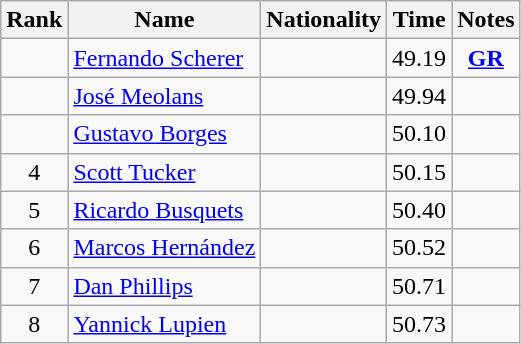<table class="wikitable sortable" style="text-align:center">
<tr>
<th>Rank</th>
<th>Name</th>
<th>Nationality</th>
<th>Time</th>
<th>Notes</th>
</tr>
<tr>
<td></td>
<td align=left><a href='#'>Fernando Scherer</a></td>
<td align=left></td>
<td>49.19</td>
<td><strong><a href='#'>GR</a></strong></td>
</tr>
<tr>
<td></td>
<td align=left><a href='#'>José Meolans</a></td>
<td align=left></td>
<td>49.94</td>
<td></td>
</tr>
<tr>
<td></td>
<td align=left><a href='#'>Gustavo Borges</a></td>
<td align=left></td>
<td>50.10</td>
<td></td>
</tr>
<tr>
<td>4</td>
<td align=left><a href='#'>Scott Tucker</a></td>
<td align=left></td>
<td>50.15</td>
<td></td>
</tr>
<tr>
<td>5</td>
<td align=left><a href='#'>Ricardo Busquets</a></td>
<td align=left></td>
<td>50.40</td>
<td></td>
</tr>
<tr>
<td>6</td>
<td align=left><a href='#'>Marcos Hernández</a></td>
<td align=left></td>
<td>50.52</td>
<td></td>
</tr>
<tr>
<td>7</td>
<td align=left><a href='#'>Dan Phillips</a></td>
<td align=left></td>
<td>50.71</td>
<td></td>
</tr>
<tr>
<td>8</td>
<td align=left><a href='#'>Yannick Lupien</a></td>
<td align=left></td>
<td>50.73</td>
<td></td>
</tr>
</table>
